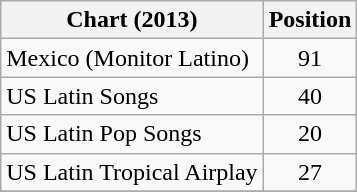<table class="wikitable">
<tr>
<th scope="col">Chart (2013)</th>
<th scope="col">Position</th>
</tr>
<tr>
<td>Mexico (Monitor Latino)</td>
<td style="text-align:center;">91</td>
</tr>
<tr>
<td>US Latin Songs</td>
<td style="text-align:center;">40</td>
</tr>
<tr>
<td>US Latin Pop Songs</td>
<td style="text-align:center;">20</td>
</tr>
<tr>
<td>US Latin Tropical Airplay</td>
<td style="text-align:center;">27</td>
</tr>
<tr>
</tr>
</table>
